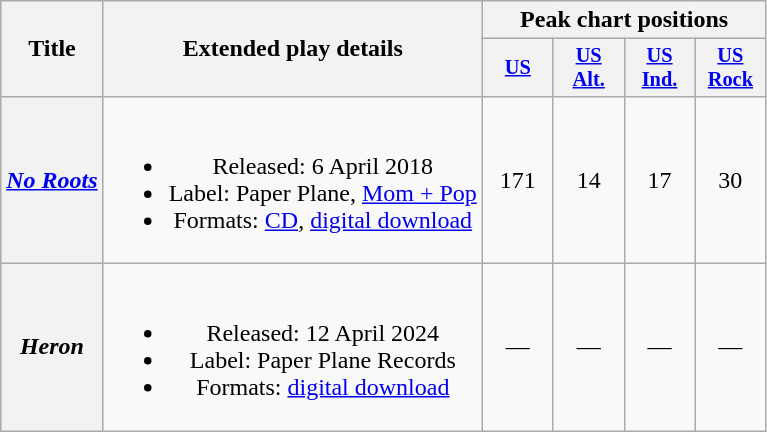<table class="wikitable plainrowheaders" style="text-align:center;">
<tr>
<th scope="col" rowspan="2">Title</th>
<th scope="col" rowspan="2">Extended play details</th>
<th scope="col" colspan="4">Peak chart positions</th>
</tr>
<tr>
<th style="width:3em;font-size:85%"><a href='#'>US</a><br></th>
<th style="width:3em;font-size:85%"><a href='#'>US<br>Alt.</a><br></th>
<th style="width:3em;font-size:85%"><a href='#'>US<br>Ind.</a><br></th>
<th style="width:3em;font-size:85%"><a href='#'>US Rock</a><br></th>
</tr>
<tr>
<th scope="row"><em><a href='#'>No Roots</a></em></th>
<td><br><ul><li>Released: 6 April 2018</li><li>Label: Paper Plane, <a href='#'>Mom + Pop</a></li><li>Formats: <a href='#'>CD</a>, <a href='#'>digital download</a></li></ul></td>
<td>171</td>
<td>14</td>
<td>17</td>
<td>30</td>
</tr>
<tr>
<th scope="row"><em>Heron</em></th>
<td><br><ul><li>Released: 12 April 2024</li><li>Label: Paper Plane Records</li><li>Formats: <a href='#'>digital download</a></li></ul></td>
<td>—</td>
<td>—</td>
<td>—</td>
<td>—</td>
</tr>
</table>
